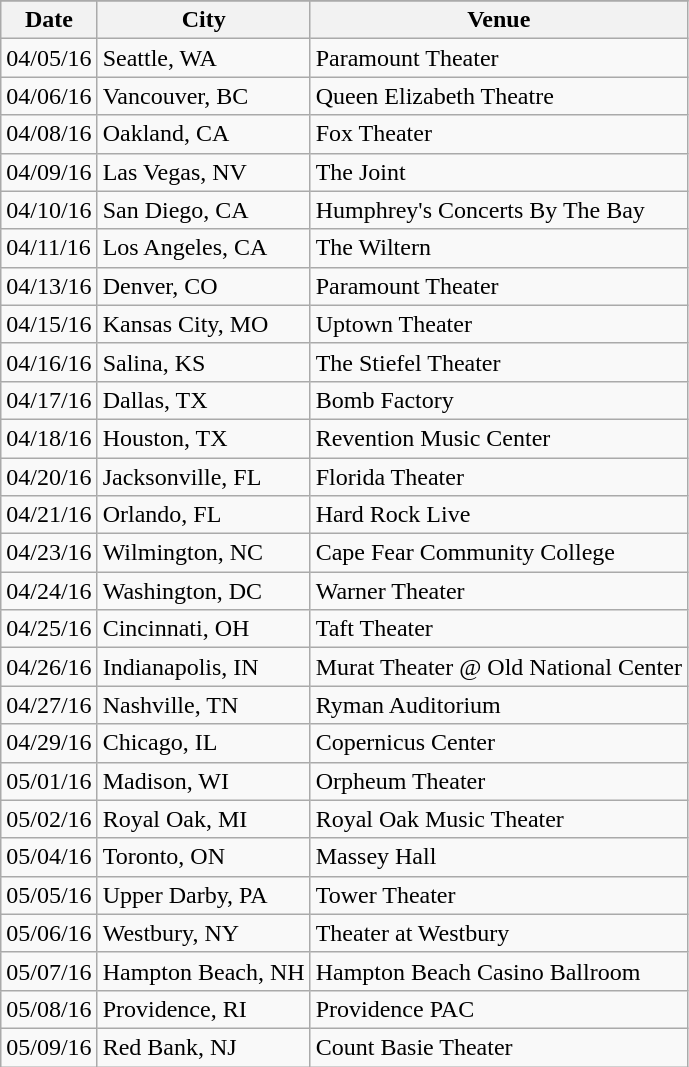<table class="wikitable">
<tr>
</tr>
<tr>
<th>Date</th>
<th>City</th>
<th>Venue</th>
</tr>
<tr>
<td>04/05/16</td>
<td>Seattle, WA</td>
<td>Paramount Theater</td>
</tr>
<tr>
<td>04/06/16</td>
<td>Vancouver, BC</td>
<td>Queen Elizabeth Theatre</td>
</tr>
<tr>
<td>04/08/16</td>
<td>Oakland, CA</td>
<td>Fox Theater</td>
</tr>
<tr>
<td>04/09/16</td>
<td>Las Vegas, NV</td>
<td>The Joint</td>
</tr>
<tr>
<td>04/10/16</td>
<td>San Diego, CA</td>
<td>Humphrey's Concerts By The Bay</td>
</tr>
<tr>
<td>04/11/16</td>
<td>Los Angeles, CA</td>
<td>The Wiltern</td>
</tr>
<tr>
<td>04/13/16</td>
<td>Denver, CO</td>
<td>Paramount Theater</td>
</tr>
<tr>
<td>04/15/16</td>
<td>Kansas City, MO</td>
<td>Uptown Theater</td>
</tr>
<tr>
<td>04/16/16</td>
<td>Salina, KS</td>
<td>The Stiefel Theater</td>
</tr>
<tr>
<td>04/17/16</td>
<td>Dallas, TX</td>
<td>Bomb Factory</td>
</tr>
<tr>
<td>04/18/16</td>
<td>Houston, TX</td>
<td>Revention Music Center</td>
</tr>
<tr>
<td>04/20/16</td>
<td>Jacksonville, FL</td>
<td>Florida Theater</td>
</tr>
<tr>
<td>04/21/16</td>
<td>Orlando, FL</td>
<td>Hard Rock Live</td>
</tr>
<tr>
<td>04/23/16</td>
<td>Wilmington, NC</td>
<td>Cape Fear Community College</td>
</tr>
<tr>
<td>04/24/16</td>
<td>Washington, DC</td>
<td>Warner Theater</td>
</tr>
<tr>
<td>04/25/16</td>
<td>Cincinnati, OH</td>
<td>Taft Theater</td>
</tr>
<tr>
<td>04/26/16</td>
<td>Indianapolis, IN</td>
<td>Murat Theater @ Old National Center</td>
</tr>
<tr>
<td>04/27/16</td>
<td>Nashville, TN</td>
<td>Ryman Auditorium</td>
</tr>
<tr>
<td>04/29/16</td>
<td>Chicago, IL</td>
<td>Copernicus Center</td>
</tr>
<tr>
<td>05/01/16</td>
<td>Madison, WI</td>
<td>Orpheum Theater</td>
</tr>
<tr>
<td>05/02/16</td>
<td>Royal Oak, MI</td>
<td>Royal Oak Music Theater</td>
</tr>
<tr>
<td>05/04/16</td>
<td>Toronto, ON</td>
<td>Massey Hall</td>
</tr>
<tr>
<td>05/05/16</td>
<td>Upper Darby, PA</td>
<td>Tower Theater</td>
</tr>
<tr>
<td>05/06/16</td>
<td>Westbury, NY</td>
<td>Theater at Westbury</td>
</tr>
<tr>
<td>05/07/16</td>
<td>Hampton Beach, NH</td>
<td>Hampton Beach Casino Ballroom</td>
</tr>
<tr>
<td>05/08/16</td>
<td>Providence, RI</td>
<td>Providence PAC</td>
</tr>
<tr>
<td>05/09/16</td>
<td>Red Bank, NJ</td>
<td>Count Basie Theater</td>
</tr>
</table>
